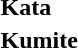<table>
<tr>
<td><strong>Kata</strong></td>
<td></td>
<td></td>
<td></td>
</tr>
<tr>
<td><strong>Kumite</strong></td>
<td></td>
<td></td>
<td> <br> </td>
</tr>
</table>
